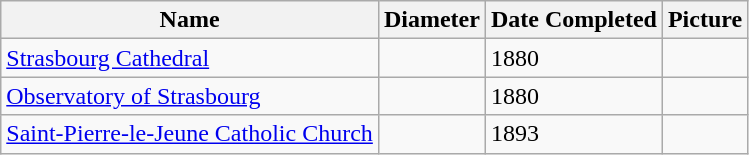<table class="wikitable">
<tr>
<th>Name</th>
<th>Diameter</th>
<th>Date Completed</th>
<th>Picture</th>
</tr>
<tr>
<td><a href='#'>Strasbourg Cathedral</a></td>
<td></td>
<td>1880</td>
<td></td>
</tr>
<tr>
<td><a href='#'>Observatory of Strasbourg</a></td>
<td></td>
<td>1880</td>
<td></td>
</tr>
<tr>
<td><a href='#'>Saint-Pierre-le-Jeune Catholic Church</a></td>
<td></td>
<td>1893</td>
<td></td>
</tr>
</table>
